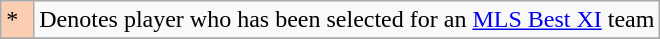<table class="wikitable">
<tr>
<td bgcolor="#FBCEB1" width="5%">*</td>
<td>Denotes player who has been selected for an <a href='#'>MLS Best XI</a> team</td>
</tr>
<tr>
</tr>
</table>
